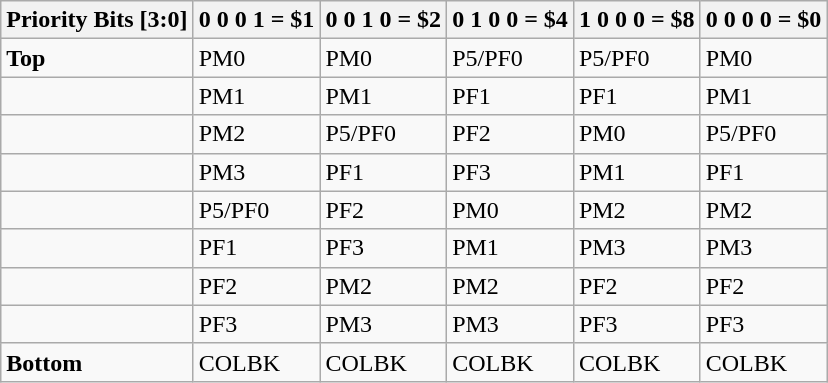<table class="wikitable">
<tr>
<th>Priority Bits [3:0]</th>
<th>0 0 0 1 = $1</th>
<th>0 0 1 0 = $2</th>
<th>0 1 0 0 = $4</th>
<th>1 0 0 0 = $8</th>
<th>0 0 0 0 = $0</th>
</tr>
<tr>
<td><strong>Top</strong></td>
<td>PM0</td>
<td>PM0</td>
<td>P5/PF0</td>
<td>P5/PF0</td>
<td>PM0</td>
</tr>
<tr>
<td></td>
<td>PM1</td>
<td>PM1</td>
<td>PF1</td>
<td>PF1</td>
<td>PM1</td>
</tr>
<tr>
<td></td>
<td>PM2</td>
<td>P5/PF0</td>
<td>PF2</td>
<td>PM0</td>
<td>P5/PF0</td>
</tr>
<tr>
<td></td>
<td>PM3</td>
<td>PF1</td>
<td>PF3</td>
<td>PM1</td>
<td>PF1</td>
</tr>
<tr>
<td></td>
<td>P5/PF0</td>
<td>PF2</td>
<td>PM0</td>
<td>PM2</td>
<td>PM2</td>
</tr>
<tr>
<td></td>
<td>PF1</td>
<td>PF3</td>
<td>PM1</td>
<td>PM3</td>
<td>PM3</td>
</tr>
<tr>
<td></td>
<td>PF2</td>
<td>PM2</td>
<td>PM2</td>
<td>PF2</td>
<td>PF2</td>
</tr>
<tr>
<td></td>
<td>PF3</td>
<td>PM3</td>
<td>PM3</td>
<td>PF3</td>
<td>PF3</td>
</tr>
<tr>
<td><strong>Bottom</strong></td>
<td>COLBK</td>
<td>COLBK</td>
<td>COLBK</td>
<td>COLBK</td>
<td>COLBK</td>
</tr>
</table>
